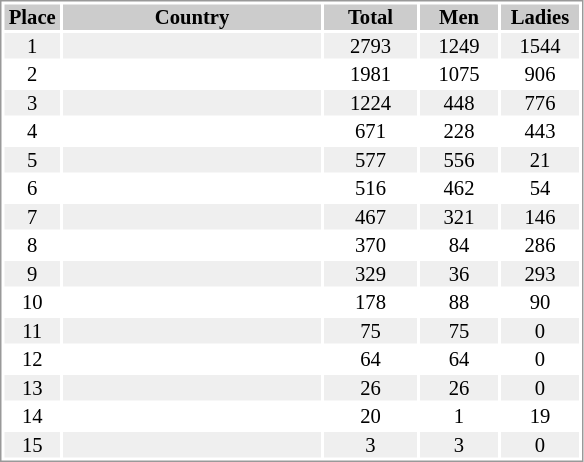<table border="0" style="border: 1px solid #999; background-color:#FFFFFF; text-align:center; font-size:86%; line-height:15px;">
<tr align="center" bgcolor="#CCCCCC">
<th width=35>Place</th>
<th width=170>Country</th>
<th width=60>Total</th>
<th width=50>Men</th>
<th width=50>Ladies</th>
</tr>
<tr bgcolor="#EFEFEF">
<td>1</td>
<td align="left"></td>
<td>2793</td>
<td>1249</td>
<td>1544</td>
</tr>
<tr>
<td>2</td>
<td align="left"></td>
<td>1981</td>
<td>1075</td>
<td>906</td>
</tr>
<tr bgcolor="#EFEFEF">
<td>3</td>
<td align="left"></td>
<td>1224</td>
<td>448</td>
<td>776</td>
</tr>
<tr>
<td>4</td>
<td align="left"></td>
<td>671</td>
<td>228</td>
<td>443</td>
</tr>
<tr bgcolor="#EFEFEF">
<td>5</td>
<td align="left"></td>
<td>577</td>
<td>556</td>
<td>21</td>
</tr>
<tr>
<td>6</td>
<td align="left"></td>
<td>516</td>
<td>462</td>
<td>54</td>
</tr>
<tr bgcolor="#EFEFEF">
<td>7</td>
<td align="left"></td>
<td>467</td>
<td>321</td>
<td>146</td>
</tr>
<tr>
<td>8</td>
<td align="left"></td>
<td>370</td>
<td>84</td>
<td>286</td>
</tr>
<tr bgcolor="#EFEFEF">
<td>9</td>
<td align="left"></td>
<td>329</td>
<td>36</td>
<td>293</td>
</tr>
<tr>
<td>10</td>
<td align="left"></td>
<td>178</td>
<td>88</td>
<td>90</td>
</tr>
<tr bgcolor="#EFEFEF">
<td>11</td>
<td align="left"></td>
<td>75</td>
<td>75</td>
<td>0</td>
</tr>
<tr>
<td>12</td>
<td align="left"></td>
<td>64</td>
<td>64</td>
<td>0</td>
</tr>
<tr bgcolor="#EFEFEF">
<td>13</td>
<td align="left"></td>
<td>26</td>
<td>26</td>
<td>0</td>
</tr>
<tr>
<td>14</td>
<td align="left"></td>
<td>20</td>
<td>1</td>
<td>19</td>
</tr>
<tr bgcolor="#EFEFEF">
<td>15</td>
<td align="left"></td>
<td>3</td>
<td>3</td>
<td>0</td>
</tr>
</table>
